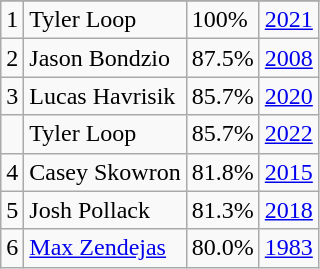<table class="wikitable">
<tr>
</tr>
<tr>
<td>1</td>
<td>Tyler Loop</td>
<td><abbr>100%</abbr></td>
<td><a href='#'>2021</a></td>
</tr>
<tr>
<td>2</td>
<td>Jason Bondzio</td>
<td><abbr>87.5%</abbr></td>
<td><a href='#'>2008</a></td>
</tr>
<tr>
<td>3</td>
<td>Lucas Havrisik</td>
<td><abbr>85.7%</abbr></td>
<td><a href='#'>2020</a></td>
</tr>
<tr>
<td></td>
<td>Tyler Loop</td>
<td><abbr>85.7%</abbr></td>
<td><a href='#'>2022</a></td>
</tr>
<tr>
<td>4</td>
<td>Casey Skowron</td>
<td><abbr>81.8%</abbr></td>
<td><a href='#'>2015</a></td>
</tr>
<tr>
<td>5</td>
<td>Josh Pollack</td>
<td><abbr>81.3%</abbr></td>
<td><a href='#'>2018</a></td>
</tr>
<tr>
<td>6</td>
<td><a href='#'>Max Zendejas</a></td>
<td><abbr>80.0%</abbr></td>
<td><a href='#'>1983</a></td>
</tr>
</table>
